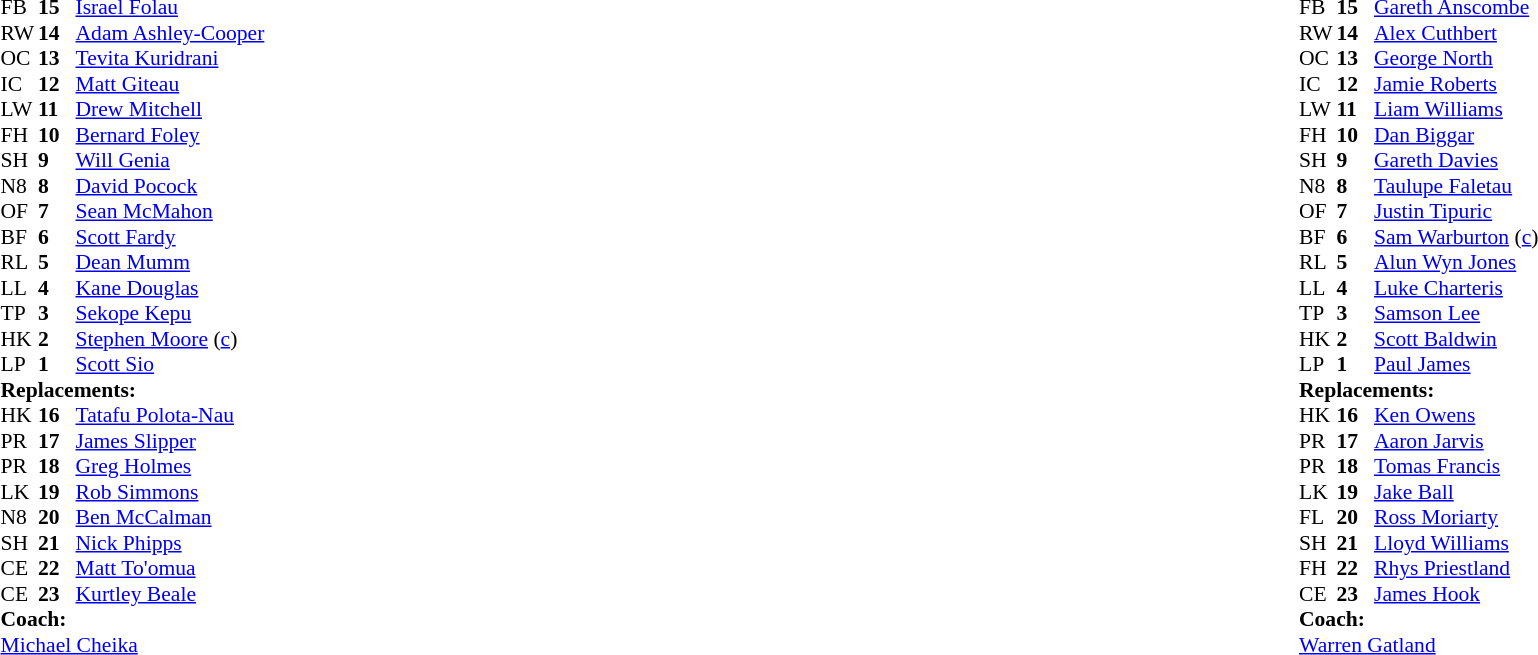<table style="width:100%">
<tr>
<td style="vertical-align:top; width:50%"><br><table style="font-size: 90%" cellspacing="0" cellpadding="0">
<tr>
<th width="25"></th>
<th width="25"></th>
</tr>
<tr>
<td>FB</td>
<td><strong>15</strong></td>
<td><a href='#'>Israel Folau</a></td>
</tr>
<tr>
<td>RW</td>
<td><strong>14</strong></td>
<td><a href='#'>Adam Ashley-Cooper</a></td>
</tr>
<tr>
<td>OC</td>
<td><strong>13</strong></td>
<td><a href='#'>Tevita Kuridrani</a></td>
</tr>
<tr>
<td>IC</td>
<td><strong>12</strong></td>
<td><a href='#'>Matt Giteau</a></td>
<td></td>
<td></td>
</tr>
<tr>
<td>LW</td>
<td><strong>11</strong></td>
<td><a href='#'>Drew Mitchell</a></td>
<td></td>
<td></td>
</tr>
<tr>
<td>FH</td>
<td><strong>10</strong></td>
<td><a href='#'>Bernard Foley</a></td>
</tr>
<tr>
<td>SH</td>
<td><strong>9</strong></td>
<td><a href='#'>Will Genia</a></td>
<td></td>
<td></td>
</tr>
<tr>
<td>N8</td>
<td><strong>8</strong></td>
<td><a href='#'>David Pocock</a></td>
<td></td>
<td></td>
</tr>
<tr>
<td>OF</td>
<td><strong>7</strong></td>
<td><a href='#'>Sean McMahon</a></td>
<td></td>
<td></td>
</tr>
<tr>
<td>BF</td>
<td><strong>6</strong></td>
<td><a href='#'>Scott Fardy</a></td>
</tr>
<tr>
<td>RL</td>
<td><strong>5</strong></td>
<td><a href='#'>Dean Mumm</a></td>
<td></td>
</tr>
<tr>
<td>LL</td>
<td><strong>4</strong></td>
<td><a href='#'>Kane Douglas</a></td>
</tr>
<tr>
<td>TP</td>
<td><strong>3</strong></td>
<td><a href='#'>Sekope Kepu</a></td>
<td></td>
<td></td>
</tr>
<tr>
<td>HK</td>
<td><strong>2</strong></td>
<td><a href='#'>Stephen Moore</a> (<a href='#'>c</a>)</td>
<td></td>
<td></td>
</tr>
<tr>
<td>LP</td>
<td><strong>1</strong></td>
<td><a href='#'>Scott Sio</a></td>
<td></td>
<td></td>
</tr>
<tr>
<td colspan=3><strong>Replacements:</strong></td>
</tr>
<tr>
<td>HK</td>
<td><strong>16</strong></td>
<td><a href='#'>Tatafu Polota-Nau</a></td>
<td></td>
<td></td>
</tr>
<tr>
<td>PR</td>
<td><strong>17</strong></td>
<td><a href='#'>James Slipper</a></td>
<td></td>
<td></td>
</tr>
<tr>
<td>PR</td>
<td><strong>18</strong></td>
<td><a href='#'>Greg Holmes</a></td>
<td></td>
<td></td>
</tr>
<tr>
<td>LK</td>
<td><strong>19</strong></td>
<td><a href='#'>Rob Simmons</a></td>
<td></td>
<td></td>
</tr>
<tr>
<td>N8</td>
<td><strong>20</strong></td>
<td><a href='#'>Ben McCalman</a></td>
<td></td>
<td></td>
</tr>
<tr>
<td>SH</td>
<td><strong>21</strong></td>
<td><a href='#'>Nick Phipps</a></td>
<td></td>
<td></td>
</tr>
<tr>
<td>CE</td>
<td><strong>22</strong></td>
<td><a href='#'>Matt To'omua</a></td>
<td></td>
<td></td>
</tr>
<tr>
<td>CE</td>
<td><strong>23</strong></td>
<td><a href='#'>Kurtley Beale</a></td>
<td></td>
<td></td>
</tr>
<tr>
<td colspan=3><strong>Coach:</strong></td>
</tr>
<tr>
<td colspan="4"> <a href='#'>Michael Cheika</a></td>
</tr>
</table>
</td>
<td style="vertical-align:top"></td>
<td style="vertical-align:top; width:50%"><br><table style="font-size: 90%" cellspacing="0" cellpadding="0" align="center">
<tr>
<th width="25"></th>
<th width="25"></th>
</tr>
<tr>
<td>FB</td>
<td><strong>15</strong></td>
<td><a href='#'>Gareth Anscombe</a></td>
</tr>
<tr>
<td>RW</td>
<td><strong>14</strong></td>
<td><a href='#'>Alex Cuthbert</a></td>
<td></td>
</tr>
<tr>
<td>OC</td>
<td><strong>13</strong></td>
<td><a href='#'>George North</a></td>
</tr>
<tr>
<td>IC</td>
<td><strong>12</strong></td>
<td><a href='#'>Jamie Roberts</a></td>
<td></td>
<td></td>
</tr>
<tr>
<td>LW</td>
<td><strong>11</strong></td>
<td><a href='#'>Liam Williams</a></td>
<td></td>
<td></td>
</tr>
<tr>
<td>FH</td>
<td><strong>10</strong></td>
<td><a href='#'>Dan Biggar</a></td>
<td></td>
<td></td>
</tr>
<tr>
<td>SH</td>
<td><strong>9</strong></td>
<td><a href='#'>Gareth Davies</a></td>
</tr>
<tr>
<td>N8</td>
<td><strong>8</strong></td>
<td><a href='#'>Taulupe Faletau</a></td>
</tr>
<tr>
<td>OF</td>
<td><strong>7</strong></td>
<td><a href='#'>Justin Tipuric</a></td>
<td></td>
<td></td>
</tr>
<tr>
<td>BF</td>
<td><strong>6</strong></td>
<td><a href='#'>Sam Warburton</a> (<a href='#'>c</a>)</td>
</tr>
<tr>
<td>RL</td>
<td><strong>5</strong></td>
<td><a href='#'>Alun Wyn Jones</a></td>
</tr>
<tr>
<td>LL</td>
<td><strong>4</strong></td>
<td><a href='#'>Luke Charteris</a></td>
</tr>
<tr>
<td>TP</td>
<td><strong>3</strong></td>
<td><a href='#'>Samson Lee</a></td>
<td></td>
<td></td>
</tr>
<tr>
<td>HK</td>
<td><strong>2</strong></td>
<td><a href='#'>Scott Baldwin</a></td>
<td></td>
<td></td>
</tr>
<tr>
<td>LP</td>
<td><strong>1</strong></td>
<td><a href='#'>Paul James</a></td>
<td></td>
<td></td>
</tr>
<tr>
<td colspan=3><strong>Replacements:</strong></td>
</tr>
<tr>
<td>HK</td>
<td><strong>16</strong></td>
<td><a href='#'>Ken Owens</a></td>
<td></td>
<td></td>
</tr>
<tr>
<td>PR</td>
<td><strong>17</strong></td>
<td><a href='#'>Aaron Jarvis</a></td>
<td></td>
<td></td>
</tr>
<tr>
<td>PR</td>
<td><strong>18</strong></td>
<td><a href='#'>Tomas Francis</a></td>
<td></td>
<td></td>
</tr>
<tr>
<td>LK</td>
<td><strong>19</strong></td>
<td><a href='#'>Jake Ball</a></td>
</tr>
<tr>
<td>FL</td>
<td><strong>20</strong></td>
<td><a href='#'>Ross Moriarty</a></td>
<td></td>
<td></td>
</tr>
<tr>
<td>SH</td>
<td><strong>21</strong></td>
<td><a href='#'>Lloyd Williams</a></td>
<td></td>
<td></td>
</tr>
<tr>
<td>FH</td>
<td><strong>22</strong></td>
<td><a href='#'>Rhys Priestland</a></td>
<td></td>
<td></td>
</tr>
<tr>
<td>CE</td>
<td><strong>23</strong></td>
<td><a href='#'>James Hook</a></td>
<td></td>
<td></td>
</tr>
<tr>
<td colspan=3><strong>Coach:</strong></td>
</tr>
<tr>
<td colspan="4"> <a href='#'>Warren Gatland</a></td>
</tr>
</table>
</td>
</tr>
</table>
